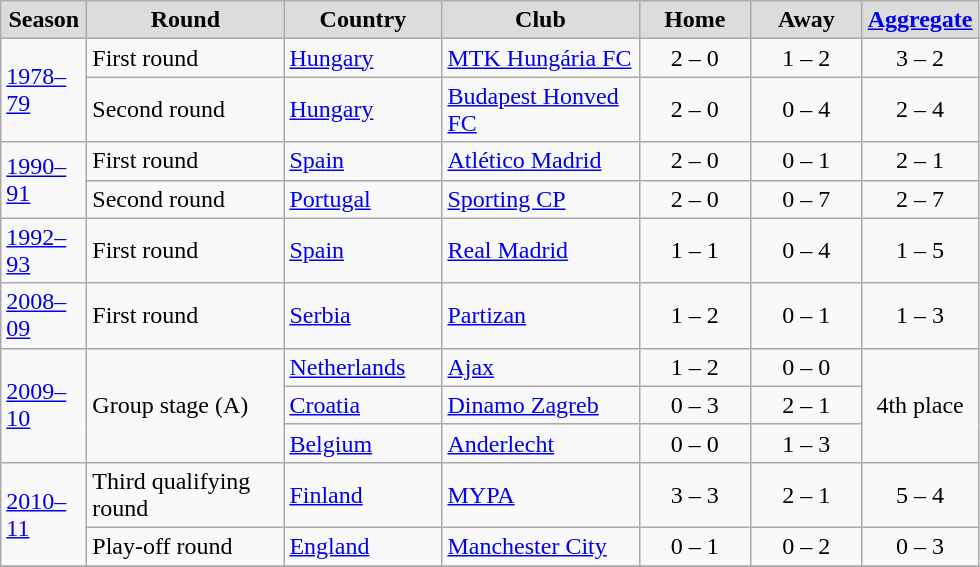<table class="wikitable" style="text-align: center;">
<tr>
<th width="50" style="background:#DCDCDC">Season</th>
<th width="124" style="background:#DCDCDC">Round</th>
<th width="98" style="background:#DCDCDC">Country</th>
<th width="124" style="background:#DCDCDC">Club</th>
<th width="67" style="background:#DCDCDC">Home</th>
<th width="67" style="background:#DCDCDC">Away</th>
<th width="67" style="background:#DCDCDC"><a href='#'>Aggregate</a></th>
</tr>
<tr>
<td rowspan=2 align=left><a href='#'>1978–79</a></td>
<td align=left>First round</td>
<td align=left> <a href='#'>Hungary</a></td>
<td align=left><a href='#'>MTK Hungária FC</a></td>
<td>2 – 0</td>
<td>1 – 2</td>
<td>3 – 2</td>
</tr>
<tr>
<td align=left>Second round</td>
<td align=left> <a href='#'>Hungary</a></td>
<td align=left><a href='#'>Budapest Honved FC</a></td>
<td>2 – 0</td>
<td>0 – 4</td>
<td>2 – 4</td>
</tr>
<tr>
<td rowspan=2 align=left><a href='#'>1990–91</a></td>
<td align=left>First round</td>
<td align=left> <a href='#'>Spain</a></td>
<td align=left><a href='#'>Atlético Madrid</a></td>
<td>2 – 0</td>
<td>0 – 1</td>
<td>2 – 1</td>
</tr>
<tr>
<td align=left>Second round</td>
<td align=left> <a href='#'>Portugal</a></td>
<td align=left><a href='#'>Sporting CP</a></td>
<td>2 – 0</td>
<td>0 – 7</td>
<td>2 – 7</td>
</tr>
<tr>
<td align=left><a href='#'>1992–93</a></td>
<td align=left>First round</td>
<td align=left> <a href='#'>Spain</a></td>
<td align=left><a href='#'>Real Madrid</a></td>
<td>1 – 1</td>
<td>0 – 4</td>
<td>1 – 5</td>
</tr>
<tr>
<td align=left><a href='#'>2008–09</a></td>
<td align=left>First round</td>
<td align=left> <a href='#'>Serbia</a></td>
<td align=left><a href='#'>Partizan</a></td>
<td>1 – 2</td>
<td>0 – 1</td>
<td>1 – 3</td>
</tr>
<tr>
<td rowspan=3 align=left><a href='#'>2009–10</a></td>
<td rowspan=3 align=left>Group stage (A)</td>
<td align=left> <a href='#'>Netherlands</a></td>
<td align=left><a href='#'>Ajax</a></td>
<td>1 – 2</td>
<td>0 – 0</td>
<td rowspan="3">4th place</td>
</tr>
<tr>
<td align=left> <a href='#'>Croatia</a></td>
<td align=left><a href='#'>Dinamo Zagreb</a></td>
<td>0 – 3</td>
<td>2 – 1</td>
</tr>
<tr>
<td align=left> <a href='#'>Belgium</a></td>
<td align=left><a href='#'>Anderlecht</a></td>
<td>0 – 0</td>
<td>1 – 3</td>
</tr>
<tr>
<td rowspan=2 align=left><a href='#'>2010–11</a></td>
<td align=left>Third qualifying round</td>
<td align=left> <a href='#'>Finland</a></td>
<td align=left><a href='#'>MYPA</a></td>
<td>3 – 3</td>
<td>2 – 1</td>
<td>5 – 4</td>
</tr>
<tr>
<td align=left>Play-off round</td>
<td align=left> <a href='#'>England</a></td>
<td align=left><a href='#'>Manchester City</a></td>
<td>0 – 1</td>
<td>0 – 2</td>
<td>0 – 3</td>
</tr>
<tr>
</tr>
</table>
